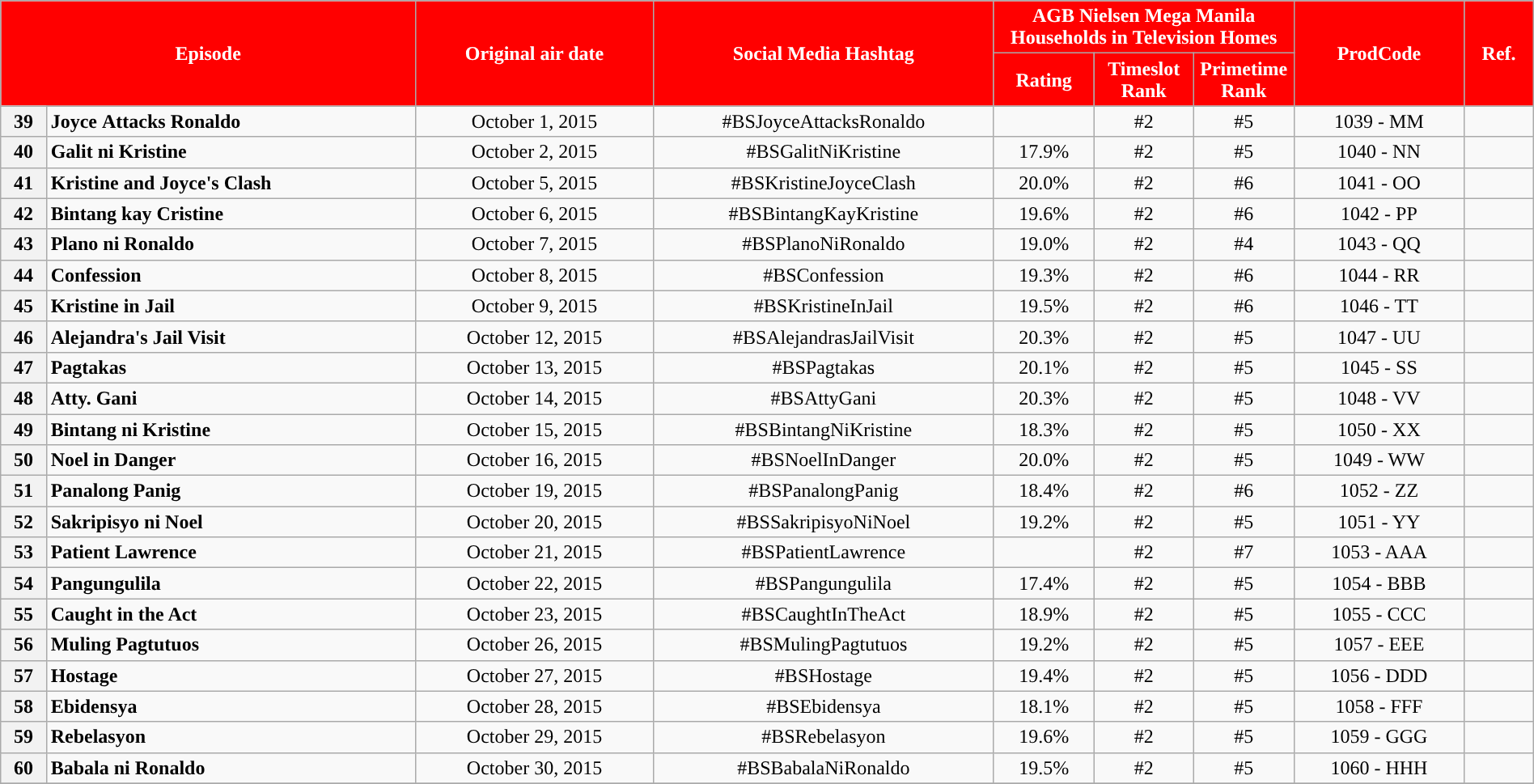<table class="wikitable" style="text-align:center; font-size:100%; line-height:18px;"  width="100%">
<tr>
<th colspan="2" rowspan="2" style="background-color:#FF0000; color:#ffffff;">Episode</th>
<th style="background:#FF0000; color:white" rowspan="2">Original air date</th>
<th style="background:#FF0000; color:white" rowspan="2">Social Media Hashtag</th>
<th style="background-color:#FF0000; color:#ffffff;" colspan="3">AGB Nielsen Mega Manila Households in Television Homes</th>
<th rowspan="2" style="background:#FF0000; color:white">ProdCode</th>
<th rowspan="2" style="background:#FF0000; color:white">Ref.</th>
</tr>
<tr style="text-align: center style=">
<th style="background-color:#FF0000; width:75px; color:#ffffff;">Rating</th>
<th style="background-color:#FF0000; width:75px; color:#ffffff;">Timeslot Rank</th>
<th style="background-color:#FF0000; width:75px; color:#ffffff;">Primetime Rank</th>
</tr>
<tr>
<th>39</th>
<td style="text-align: left;"><strong>Joyce Attacks Ronaldo</strong></td>
<td>October 1, 2015</td>
<td>#BSJoyceAttacksRonaldo</td>
<td></td>
<td>#2</td>
<td>#5</td>
<td>1039 - MM</td>
<td></td>
</tr>
<tr>
<th>40</th>
<td style="text-align: left;"><strong>Galit ni Kristine</strong></td>
<td>October 2, 2015</td>
<td>#BSGalitNiKristine</td>
<td>17.9%</td>
<td>#2</td>
<td>#5</td>
<td>1040 - NN</td>
<td></td>
</tr>
<tr>
<th>41</th>
<td style="text-align: left;"><strong>Kristine and Joyce's Clash</strong></td>
<td>October 5, 2015</td>
<td>#BSKristineJoyceClash</td>
<td>20.0%</td>
<td>#2</td>
<td>#6</td>
<td>1041 - OO</td>
<td></td>
</tr>
<tr>
<th>42</th>
<td style="text-align: left;"><strong>Bintang kay Cristine</strong></td>
<td>October 6, 2015</td>
<td>#BSBintangKayKristine</td>
<td>19.6%</td>
<td>#2</td>
<td>#6</td>
<td>1042 - PP</td>
<td></td>
</tr>
<tr>
<th>43</th>
<td style="text-align: left;"><strong>Plano ni Ronaldo</strong></td>
<td>October 7, 2015</td>
<td>#BSPlanoNiRonaldo</td>
<td>19.0%</td>
<td>#2</td>
<td>#4</td>
<td>1043 - QQ</td>
<td></td>
</tr>
<tr>
<th>44</th>
<td style="text-align: left;"><strong>Confession</strong></td>
<td>October 8, 2015</td>
<td>#BSConfession</td>
<td>19.3%</td>
<td>#2</td>
<td>#6</td>
<td>1044 - RR</td>
<td></td>
</tr>
<tr>
<th>45</th>
<td style="text-align: left;"><strong>Kristine in Jail</strong></td>
<td>October 9, 2015</td>
<td>#BSKristineInJail</td>
<td>19.5%</td>
<td>#2</td>
<td>#6</td>
<td>1046 - TT</td>
<td></td>
</tr>
<tr>
<th>46</th>
<td style="text-align: left;"><strong>Alejandra's Jail Visit</strong></td>
<td>October 12, 2015</td>
<td>#BSAlejandrasJailVisit</td>
<td>20.3%</td>
<td>#2</td>
<td>#5</td>
<td>1047 - UU</td>
<td></td>
</tr>
<tr>
<th>47</th>
<td style="text-align: left;"><strong>Pagtakas</strong></td>
<td>October 13, 2015</td>
<td>#BSPagtakas</td>
<td>20.1%</td>
<td>#2</td>
<td>#5</td>
<td>1045 - SS</td>
<td></td>
</tr>
<tr>
<th>48</th>
<td style="text-align: left;"><strong>Atty. Gani</strong></td>
<td>October 14, 2015</td>
<td>#BSAttyGani</td>
<td>20.3%</td>
<td>#2</td>
<td>#5</td>
<td>1048 - VV</td>
<td></td>
</tr>
<tr>
<th>49</th>
<td style="text-align: left;"><strong>Bintang ni Kristine</strong></td>
<td>October 15, 2015</td>
<td>#BSBintangNiKristine</td>
<td>18.3%</td>
<td>#2</td>
<td>#5</td>
<td>1050 - XX</td>
<td></td>
</tr>
<tr>
<th>50</th>
<td style="text-align: left;"><strong>Noel in Danger</strong></td>
<td>October 16, 2015</td>
<td>#BSNoelInDanger</td>
<td>20.0%</td>
<td>#2</td>
<td>#5</td>
<td>1049 - WW</td>
<td></td>
</tr>
<tr>
<th>51</th>
<td style="text-align: left;"><strong>Panalong Panig</strong></td>
<td>October 19, 2015</td>
<td>#BSPanalongPanig</td>
<td>18.4%</td>
<td>#2</td>
<td>#6</td>
<td>1052 - ZZ</td>
<td></td>
</tr>
<tr>
<th>52</th>
<td style="text-align: left;"><strong>Sakripisyo ni Noel</strong></td>
<td>October 20, 2015</td>
<td>#BSSakripisyoNiNoel</td>
<td>19.2%</td>
<td>#2</td>
<td>#5</td>
<td>1051 - YY</td>
<td></td>
</tr>
<tr>
<th>53</th>
<td style="text-align: left;"><strong>Patient Lawrence</strong></td>
<td>October 21, 2015</td>
<td>#BSPatientLawrence</td>
<td></td>
<td>#2</td>
<td>#7</td>
<td>1053 - AAA</td>
<td></td>
</tr>
<tr>
<th>54</th>
<td style="text-align: left;"><strong>Pangungulila</strong></td>
<td>October 22, 2015</td>
<td>#BSPangungulila</td>
<td>17.4%</td>
<td>#2</td>
<td>#5</td>
<td>1054 - BBB</td>
<td></td>
</tr>
<tr>
<th>55</th>
<td style="text-align: left;"><strong>Caught in the Act</strong></td>
<td>October 23, 2015</td>
<td>#BSCaughtInTheAct</td>
<td>18.9%</td>
<td>#2</td>
<td>#5</td>
<td>1055 - CCC</td>
<td></td>
</tr>
<tr>
<th>56</th>
<td style="text-align: left;"><strong>Muling Pagtutuos</strong></td>
<td>October 26, 2015</td>
<td>#BSMulingPagtutuos</td>
<td>19.2%</td>
<td>#2</td>
<td>#5</td>
<td>1057 - EEE</td>
<td></td>
</tr>
<tr>
<th>57</th>
<td style="text-align: left;"><strong>Hostage</strong></td>
<td>October 27, 2015</td>
<td>#BSHostage</td>
<td>19.4%</td>
<td>#2</td>
<td>#5</td>
<td>1056 - DDD</td>
<td></td>
</tr>
<tr>
<th>58</th>
<td style="text-align: left;"><strong>Ebidensya</strong></td>
<td>October 28, 2015</td>
<td>#BSEbidensya</td>
<td>18.1%</td>
<td>#2</td>
<td>#5</td>
<td>1058 - FFF</td>
<td></td>
</tr>
<tr>
<th>59</th>
<td style="text-align: left;"><strong>Rebelasyon</strong></td>
<td>October 29, 2015</td>
<td>#BSRebelasyon</td>
<td>19.6%</td>
<td>#2</td>
<td>#5</td>
<td>1059 - GGG</td>
<td></td>
</tr>
<tr>
<th>60</th>
<td style="text-align: left;"><strong>Babala ni Ronaldo</strong></td>
<td>October 30, 2015</td>
<td>#BSBabalaNiRonaldo</td>
<td>19.5%</td>
<td>#2</td>
<td>#5</td>
<td>1060 - HHH</td>
<td></td>
</tr>
<tr>
</tr>
</table>
